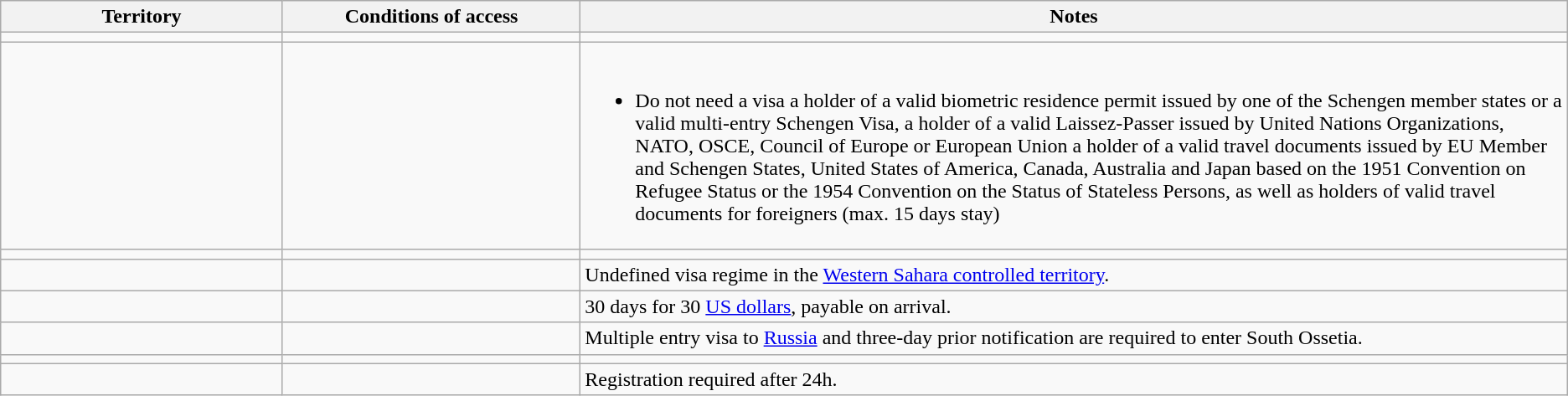<table class="wikitable" style="text-align: left; table-layout: fixed;">
<tr>
<th style="width:18%;">Territory</th>
<th style="width:19%;">Conditions of access</th>
<th>Notes</th>
</tr>
<tr>
<td></td>
<td></td>
<td></td>
</tr>
<tr>
<td></td>
<td></td>
<td><br><ul><li>Do not need a visa a holder of a valid biometric residence permit issued by one of the Schengen member states or a valid multi-entry Schengen Visa, a holder of a valid Laissez-Passer issued by United Nations Organizations, NATO, OSCE, Council of Europe or European Union a holder of a valid travel documents issued by EU Member and Schengen States, United States of America, Canada, Australia and Japan based on the 1951 Convention on Refugee Status or the 1954 Convention on the Status of Stateless Persons, as well as holders of valid travel documents for foreigners (max. 15 days stay)</li></ul></td>
</tr>
<tr>
<td></td>
<td></td>
<td></td>
</tr>
<tr>
<td></td>
<td></td>
<td>Undefined visa regime in the <a href='#'>Western Sahara controlled territory</a>.</td>
</tr>
<tr>
<td></td>
<td></td>
<td>30 days for 30 <a href='#'>US dollars</a>, payable on arrival.</td>
</tr>
<tr>
<td></td>
<td></td>
<td>Multiple entry visa to <a href='#'>Russia</a> and three-day prior notification are required to enter South Ossetia.</td>
</tr>
<tr>
<td></td>
<td></td>
<td></td>
</tr>
<tr>
<td></td>
<td></td>
<td>Registration required after 24h.</td>
</tr>
</table>
